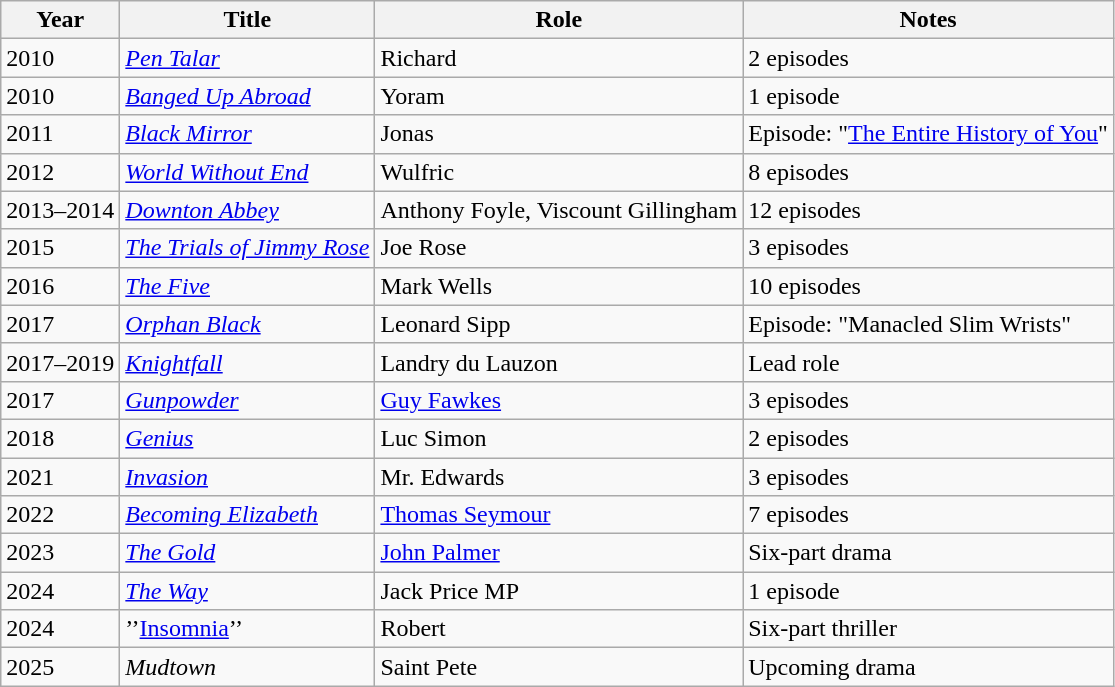<table class="wikitable sortable">
<tr>
<th>Year</th>
<th>Title</th>
<th>Role</th>
<th class="unsortable">Notes</th>
</tr>
<tr>
<td>2010</td>
<td><em><a href='#'>Pen Talar</a></em></td>
<td>Richard</td>
<td>2 episodes</td>
</tr>
<tr>
<td>2010</td>
<td><em><a href='#'>Banged Up Abroad</a></em></td>
<td>Yoram</td>
<td>1 episode</td>
</tr>
<tr>
<td>2011</td>
<td><em><a href='#'>Black Mirror</a></em></td>
<td>Jonas</td>
<td>Episode: "<a href='#'>The Entire History of You</a>"</td>
</tr>
<tr>
<td>2012</td>
<td><em><a href='#'>World Without End</a></em></td>
<td>Wulfric</td>
<td>8 episodes</td>
</tr>
<tr>
<td>2013–2014</td>
<td><em><a href='#'>Downton Abbey</a></em></td>
<td>Anthony Foyle, Viscount Gillingham</td>
<td>12 episodes</td>
</tr>
<tr>
<td>2015</td>
<td><em><a href='#'>The Trials of Jimmy Rose</a></em></td>
<td>Joe Rose</td>
<td>3 episodes</td>
</tr>
<tr>
<td>2016</td>
<td><em><a href='#'>The Five</a></em></td>
<td>Mark Wells</td>
<td>10 episodes</td>
</tr>
<tr>
<td>2017</td>
<td><em><a href='#'>Orphan Black</a></em></td>
<td>Leonard Sipp</td>
<td>Episode: "Manacled Slim Wrists"</td>
</tr>
<tr>
<td>2017–2019</td>
<td><em><a href='#'>Knightfall</a></em></td>
<td>Landry du Lauzon</td>
<td>Lead role</td>
</tr>
<tr>
<td>2017</td>
<td><em><a href='#'>Gunpowder</a></em></td>
<td><a href='#'>Guy Fawkes</a></td>
<td>3 episodes</td>
</tr>
<tr>
<td>2018</td>
<td><em><a href='#'>Genius</a></em></td>
<td>Luc Simon</td>
<td>2 episodes</td>
</tr>
<tr>
<td>2021</td>
<td><em><a href='#'>Invasion</a></em></td>
<td>Mr. Edwards</td>
<td>3 episodes</td>
</tr>
<tr>
<td>2022</td>
<td><em><a href='#'>Becoming Elizabeth</a></em></td>
<td><a href='#'>Thomas Seymour</a></td>
<td>7 episodes</td>
</tr>
<tr>
<td>2023</td>
<td><em><a href='#'>The Gold</a></em></td>
<td><a href='#'>John Palmer</a></td>
<td>Six-part drama</td>
</tr>
<tr>
<td>2024</td>
<td><em><a href='#'>The Way</a></em></td>
<td>Jack Price MP</td>
<td>1 episode</td>
</tr>
<tr>
<td>2024</td>
<td>’’<a href='#'>Insomnia</a>’’</td>
<td>Robert</td>
<td>Six-part thriller</td>
</tr>
<tr>
<td>2025</td>
<td><em>Mudtown</em></td>
<td>Saint Pete</td>
<td>Upcoming drama</td>
</tr>
</table>
